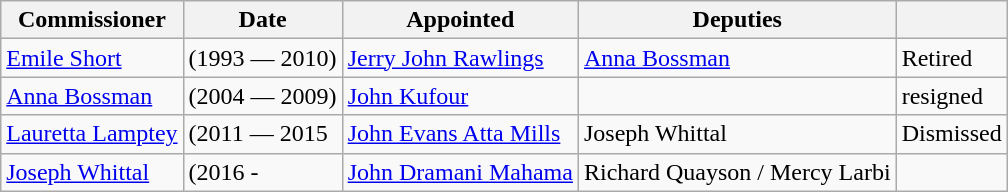<table class="wikitable">
<tr>
<th>Commissioner</th>
<th>Date</th>
<th>Appointed</th>
<th>Deputies</th>
<th></th>
</tr>
<tr>
<td><a href='#'>Emile Short</a></td>
<td>(1993 — 2010)</td>
<td><a href='#'>Jerry John Rawlings</a></td>
<td><a href='#'>Anna Bossman</a></td>
<td>Retired</td>
</tr>
<tr>
<td><a href='#'>Anna Bossman</a></td>
<td>(2004 — 2009)</td>
<td><a href='#'>John Kufour</a></td>
<td></td>
<td>resigned</td>
</tr>
<tr>
<td><a href='#'>Lauretta Lamptey</a></td>
<td>(2011 — 2015</td>
<td><a href='#'>John Evans Atta Mills</a></td>
<td>Joseph Whittal</td>
<td>Dismissed</td>
</tr>
<tr>
<td><a href='#'>Joseph Whittal</a></td>
<td>(2016 -</td>
<td><a href='#'>John Dramani Mahama</a></td>
<td>Richard Quayson / Mercy Larbi</td>
<td></td>
</tr>
</table>
